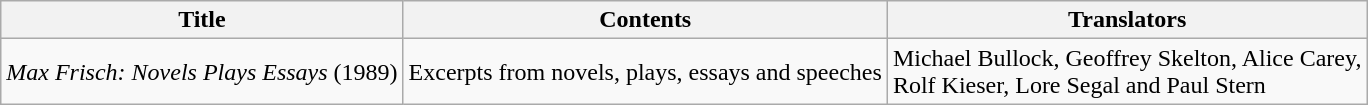<table class="wikitable">
<tr>
<th>Title</th>
<th>Contents</th>
<th>Translators</th>
</tr>
<tr>
<td><em>Max Frisch: Novels Plays Essays</em> (1989)</td>
<td>Excerpts from novels, plays, essays and speeches</td>
<td>Michael Bullock, Geoffrey Skelton, Alice Carey,<br>Rolf Kieser, Lore Segal and Paul Stern</td>
</tr>
</table>
